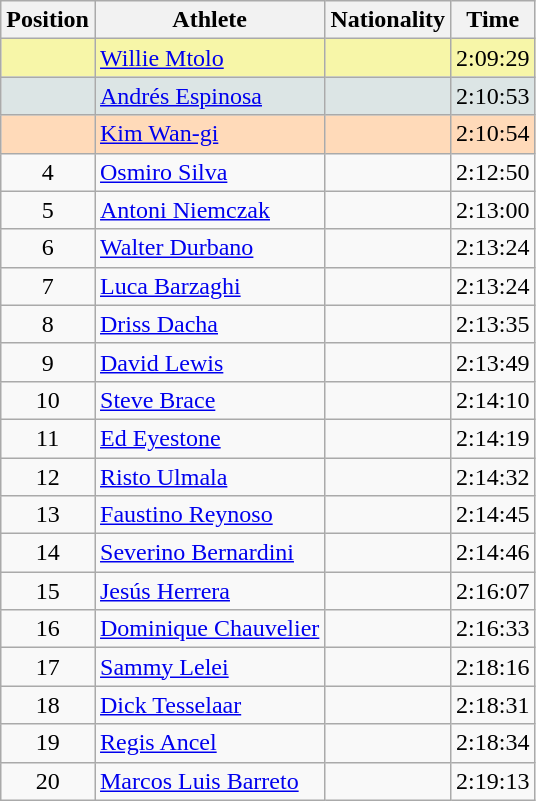<table class="wikitable sortable">
<tr>
<th>Position</th>
<th>Athlete</th>
<th>Nationality</th>
<th>Time</th>
</tr>
<tr bgcolor=#F7F6A8>
<td align=center></td>
<td><a href='#'>Willie Mtolo</a></td>
<td></td>
<td>2:09:29</td>
</tr>
<tr bgcolor=#DCE5E5>
<td align=center></td>
<td><a href='#'>Andrés Espinosa</a></td>
<td></td>
<td>2:10:53</td>
</tr>
<tr bgcolor=#FFDAB9>
<td align=center></td>
<td><a href='#'>Kim Wan-gi</a></td>
<td></td>
<td>2:10:54</td>
</tr>
<tr>
<td align=center>4</td>
<td><a href='#'>Osmiro Silva</a></td>
<td></td>
<td>2:12:50</td>
</tr>
<tr>
<td align=center>5</td>
<td><a href='#'>Antoni Niemczak</a></td>
<td></td>
<td>2:13:00</td>
</tr>
<tr>
<td align=center>6</td>
<td><a href='#'>Walter Durbano</a></td>
<td></td>
<td>2:13:24</td>
</tr>
<tr>
<td align=center>7</td>
<td><a href='#'>Luca Barzaghi</a></td>
<td></td>
<td>2:13:24</td>
</tr>
<tr>
<td align=center>8</td>
<td><a href='#'>Driss Dacha</a></td>
<td></td>
<td>2:13:35</td>
</tr>
<tr>
<td align=center>9</td>
<td><a href='#'>David Lewis</a></td>
<td></td>
<td>2:13:49</td>
</tr>
<tr>
<td align=center>10</td>
<td><a href='#'>Steve Brace</a></td>
<td></td>
<td>2:14:10</td>
</tr>
<tr>
<td align=center>11</td>
<td><a href='#'>Ed Eyestone</a></td>
<td></td>
<td>2:14:19</td>
</tr>
<tr>
<td align=center>12</td>
<td><a href='#'>Risto Ulmala</a></td>
<td></td>
<td>2:14:32</td>
</tr>
<tr>
<td align=center>13</td>
<td><a href='#'>Faustino Reynoso</a></td>
<td></td>
<td>2:14:45</td>
</tr>
<tr>
<td align=center>14</td>
<td><a href='#'>Severino Bernardini</a></td>
<td></td>
<td>2:14:46</td>
</tr>
<tr>
<td align=center>15</td>
<td><a href='#'>Jesús Herrera</a></td>
<td></td>
<td>2:16:07</td>
</tr>
<tr>
<td align=center>16</td>
<td><a href='#'>Dominique Chauvelier</a></td>
<td></td>
<td>2:16:33</td>
</tr>
<tr>
<td align=center>17</td>
<td><a href='#'>Sammy Lelei</a></td>
<td></td>
<td>2:18:16</td>
</tr>
<tr>
<td align=center>18</td>
<td><a href='#'>Dick Tesselaar</a></td>
<td></td>
<td>2:18:31</td>
</tr>
<tr>
<td align=center>19</td>
<td><a href='#'>Regis Ancel</a></td>
<td></td>
<td>2:18:34</td>
</tr>
<tr>
<td align=center>20</td>
<td><a href='#'>Marcos Luis Barreto</a></td>
<td></td>
<td>2:19:13</td>
</tr>
</table>
